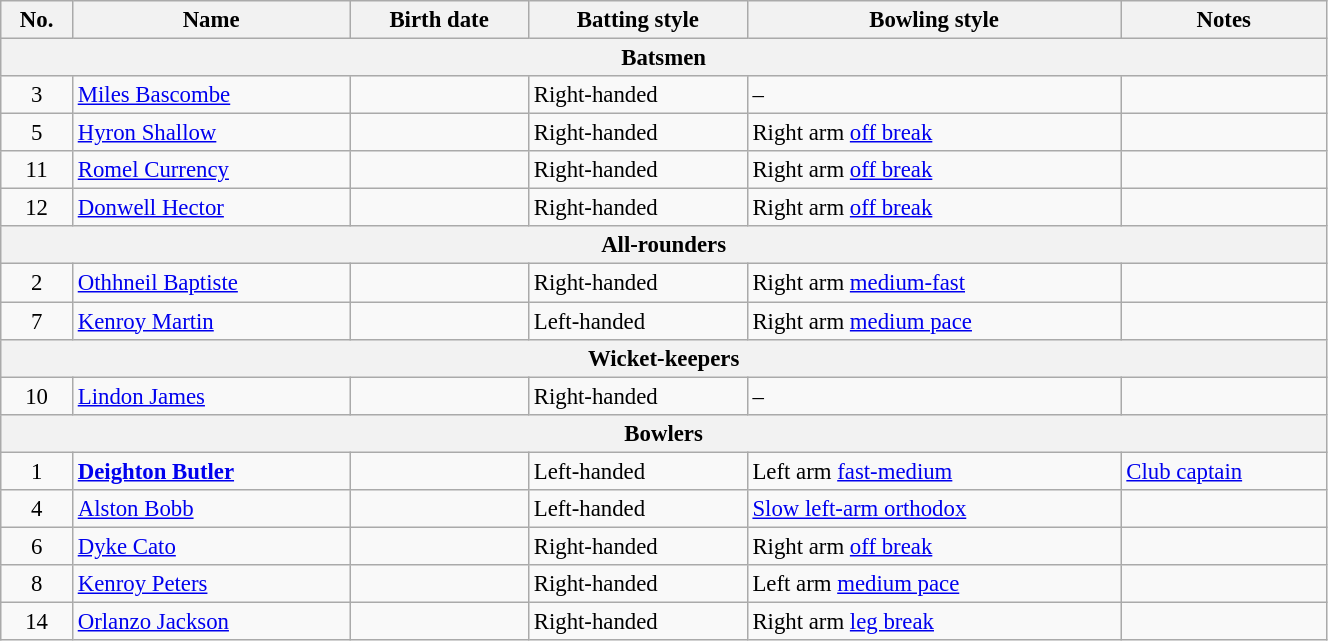<table class="wikitable" style="font-size:95%;" width="70%">
<tr>
<th>No.</th>
<th>Name</th>
<th>Birth date</th>
<th>Batting style</th>
<th>Bowling style</th>
<th>Notes</th>
</tr>
<tr>
<th colspan="7">Batsmen</th>
</tr>
<tr>
<td style="text-align:center">3</td>
<td><a href='#'>Miles Bascombe</a></td>
<td></td>
<td>Right-handed</td>
<td>–</td>
<td></td>
</tr>
<tr>
<td style="text-align:center">5</td>
<td><a href='#'>Hyron Shallow</a></td>
<td></td>
<td>Right-handed</td>
<td>Right arm <a href='#'>off break</a></td>
<td></td>
</tr>
<tr>
<td style="text-align:center">11</td>
<td><a href='#'>Romel Currency</a></td>
<td></td>
<td>Right-handed</td>
<td>Right arm <a href='#'>off break</a></td>
<td></td>
</tr>
<tr>
<td style="text-align:center">12</td>
<td><a href='#'>Donwell Hector</a></td>
<td></td>
<td>Right-handed</td>
<td>Right arm <a href='#'>off break</a></td>
<td></td>
</tr>
<tr>
<th colspan="7">All-rounders</th>
</tr>
<tr>
<td style="text-align:center">2</td>
<td><a href='#'>Othhneil Baptiste</a></td>
<td></td>
<td>Right-handed</td>
<td>Right arm <a href='#'>medium-fast</a></td>
<td></td>
</tr>
<tr>
<td style="text-align:center">7</td>
<td><a href='#'>Kenroy Martin</a></td>
<td></td>
<td>Left-handed</td>
<td>Right arm <a href='#'>medium pace</a></td>
<td></td>
</tr>
<tr>
<th colspan="7">Wicket-keepers</th>
</tr>
<tr>
<td style="text-align:center">10</td>
<td><a href='#'>Lindon James</a></td>
<td></td>
<td>Right-handed</td>
<td>–</td>
<td></td>
</tr>
<tr>
<th colspan="7">Bowlers</th>
</tr>
<tr>
<td style="text-align:center">1</td>
<td><strong><a href='#'>Deighton Butler</a></strong></td>
<td></td>
<td>Left-handed</td>
<td>Left arm <a href='#'>fast-medium</a></td>
<td><a href='#'>Club captain</a></td>
</tr>
<tr>
<td style="text-align:center">4</td>
<td><a href='#'>Alston Bobb</a></td>
<td></td>
<td>Left-handed</td>
<td><a href='#'>Slow left-arm orthodox</a></td>
<td></td>
</tr>
<tr>
<td style="text-align:center">6</td>
<td><a href='#'>Dyke Cato</a></td>
<td></td>
<td>Right-handed</td>
<td>Right arm <a href='#'>off break</a></td>
<td></td>
</tr>
<tr>
<td style="text-align:center">8</td>
<td><a href='#'>Kenroy Peters</a></td>
<td></td>
<td>Right-handed</td>
<td>Left arm <a href='#'>medium pace</a></td>
<td></td>
</tr>
<tr>
<td style="text-align:center">14</td>
<td><a href='#'>Orlanzo Jackson</a></td>
<td></td>
<td>Right-handed</td>
<td>Right arm <a href='#'>leg break</a></td>
<td></td>
</tr>
</table>
